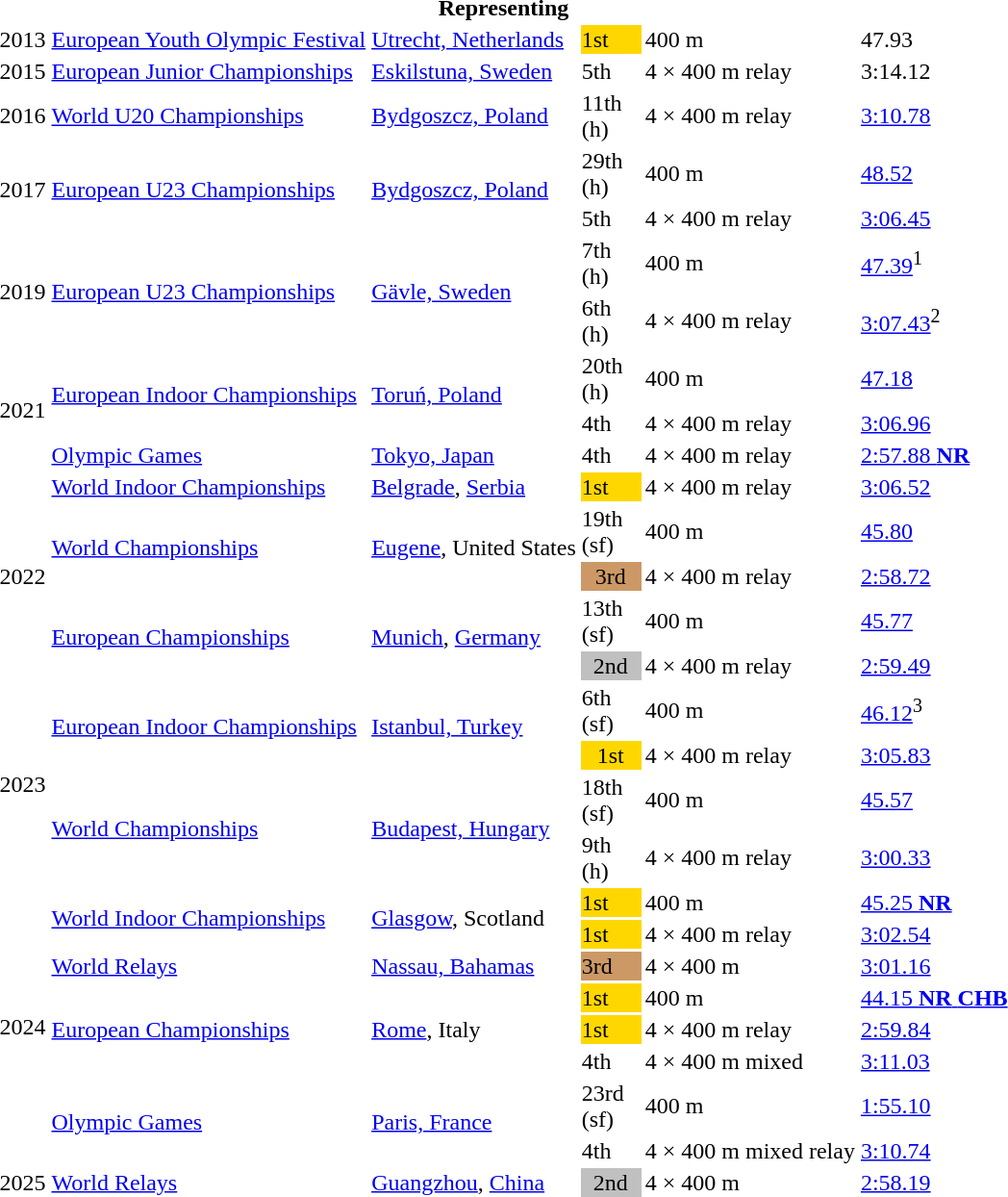<table>
<tr>
<th colspan="6">Representing </th>
</tr>
<tr>
<td>2013</td>
<td><a href='#'>European Youth Olympic Festival</a></td>
<td><a href='#'>Utrecht, Netherlands</a></td>
<td bgcolor=gold>1st</td>
<td>400 m</td>
<td>47.93</td>
</tr>
<tr>
<td>2015</td>
<td><a href='#'>European Junior Championships</a></td>
<td><a href='#'>Eskilstuna, Sweden</a></td>
<td>5th</td>
<td>4 × 400 m relay</td>
<td>3:14.12</td>
</tr>
<tr>
<td>2016</td>
<td><a href='#'>World U20 Championships</a></td>
<td><a href='#'>Bydgoszcz, Poland</a></td>
<td>11th (h)</td>
<td>4 × 400 m relay</td>
<td><a href='#'>3:10.78</a></td>
</tr>
<tr>
<td rowspan=2>2017</td>
<td rowspan=2><a href='#'>European U23 Championships</a></td>
<td rowspan=2><a href='#'>Bydgoszcz, Poland</a></td>
<td>29th (h)</td>
<td>400 m</td>
<td><a href='#'>48.52</a></td>
</tr>
<tr>
<td>5th</td>
<td>4 × 400 m relay</td>
<td><a href='#'>3:06.45</a></td>
</tr>
<tr>
<td rowspan=2>2019</td>
<td rowspan=2><a href='#'>European U23 Championships</a></td>
<td rowspan=2><a href='#'>Gävle, Sweden</a></td>
<td>7th (h)</td>
<td>400 m</td>
<td><a href='#'>47.39</a><sup>1</sup></td>
</tr>
<tr>
<td>6th (h)</td>
<td>4 × 400 m relay</td>
<td><a href='#'>3:07.43</a><sup>2</sup></td>
</tr>
<tr>
<td rowspan=3>2021</td>
<td rowspan=2><a href='#'>European Indoor Championships</a></td>
<td rowspan=2><a href='#'>Toruń, Poland</a></td>
<td>20th (h)</td>
<td>400 m</td>
<td><a href='#'>47.18</a></td>
</tr>
<tr>
<td>4th</td>
<td>4 × 400 m relay</td>
<td><a href='#'>3:06.96</a></td>
</tr>
<tr>
<td><a href='#'>Olympic Games</a></td>
<td><a href='#'>Tokyo, Japan</a></td>
<td>4th</td>
<td>4 × 400 m relay</td>
<td><a href='#'>2:57.88 <strong>NR</strong></a></td>
</tr>
<tr>
<td rowspan=5>2022</td>
<td><a href='#'>World Indoor Championships</a></td>
<td><a href='#'>Belgrade</a>, <a href='#'>Serbia</a></td>
<td bgcolor=gold>1st</td>
<td>4 × 400 m relay</td>
<td><a href='#'>3:06.52</a></td>
</tr>
<tr>
<td rowspan=2><a href='#'>World Championships</a></td>
<td rowspan=2><a href='#'>Eugene</a>, United States</td>
<td>19th (sf)</td>
<td>400 m</td>
<td><a href='#'>45.80</a></td>
</tr>
<tr>
<td align="center" width=40 bgcolor=cc9966>3rd</td>
<td>4 × 400 m relay</td>
<td><a href='#'>2:58.72</a></td>
</tr>
<tr>
<td rowspan=2><a href='#'>European Championships</a></td>
<td rowspan=2><a href='#'>Munich</a>, <a href='#'>Germany</a></td>
<td>13th (sf)</td>
<td>400 m</td>
<td><a href='#'>45.77</a></td>
</tr>
<tr>
<td align="center" width=40 bgcolor=silver>2nd</td>
<td>4 × 400 m relay</td>
<td><a href='#'>2:59.49</a></td>
</tr>
<tr>
<td rowspan=4>2023</td>
<td rowspan=2><a href='#'>European Indoor Championships</a></td>
<td rowspan=2><a href='#'>Istanbul, Turkey</a></td>
<td>6th (sf)</td>
<td>400 m</td>
<td><a href='#'>46.12</a><sup>3</sup></td>
</tr>
<tr>
<td align="center" width=40 bgcolor=gold>1st</td>
<td>4 × 400 m relay</td>
<td><a href='#'>3:05.83</a></td>
</tr>
<tr>
<td rowspan=2><a href='#'>World Championships</a></td>
<td rowspan=2><a href='#'>Budapest, Hungary</a></td>
<td>18th (sf)</td>
<td>400 m</td>
<td><a href='#'>45.57</a></td>
</tr>
<tr>
<td>9th (h)</td>
<td>4 × 400 m relay</td>
<td><a href='#'>3:00.33</a></td>
</tr>
<tr>
<td rowspan=8>2024</td>
<td rowspan=2><a href='#'>World Indoor Championships</a></td>
<td rowspan=2><a href='#'>Glasgow</a>, Scotland</td>
<td bgcolor=gold>1st</td>
<td>400 m</td>
<td><a href='#'>45.25 <strong>NR</strong></a></td>
</tr>
<tr>
<td bgcolor=gold>1st</td>
<td>4 × 400 m relay</td>
<td><a href='#'>3:02.54</a></td>
</tr>
<tr>
<td><a href='#'>World Relays</a></td>
<td><a href='#'>Nassau, Bahamas</a></td>
<td bgcolor=cc9966>3rd</td>
<td>4 × 400 m</td>
<td><a href='#'>3:01.16</a></td>
</tr>
<tr>
<td rowspan=3><a href='#'>European Championships</a></td>
<td rowspan=3><a href='#'>Rome</a>, Italy</td>
<td bgcolor=gold>1st</td>
<td>400 m</td>
<td><a href='#'>44.15 <strong>NR</strong> <strong>CHB</strong></a></td>
</tr>
<tr>
<td bgcolor=gold>1st</td>
<td>4 × 400 m relay</td>
<td><a href='#'>2:59.84</a></td>
</tr>
<tr>
<td>4th</td>
<td>4 × 400 m mixed</td>
<td><a href='#'>3:11.03</a></td>
</tr>
<tr>
<td rowspan=2><a href='#'>Olympic Games</a></td>
<td rowspan=2><a href='#'>Paris, France</a></td>
<td>23rd (sf)</td>
<td>400 m</td>
<td><a href='#'>1:55.10</a></td>
</tr>
<tr>
<td>4th</td>
<td>4 × 400 m mixed relay</td>
<td><a href='#'>3:10.74</a> <strong></strong></td>
</tr>
<tr>
<td>2025</td>
<td><a href='#'>World Relays</a></td>
<td><a href='#'>Guangzhou</a>, <a href='#'>China</a></td>
<td align="center" width=40 bgcolor=silver>2nd</td>
<td>4 × 400 m</td>
<td><a href='#'>2:58.19</a> </td>
</tr>
<tr>
</tr>
</table>
